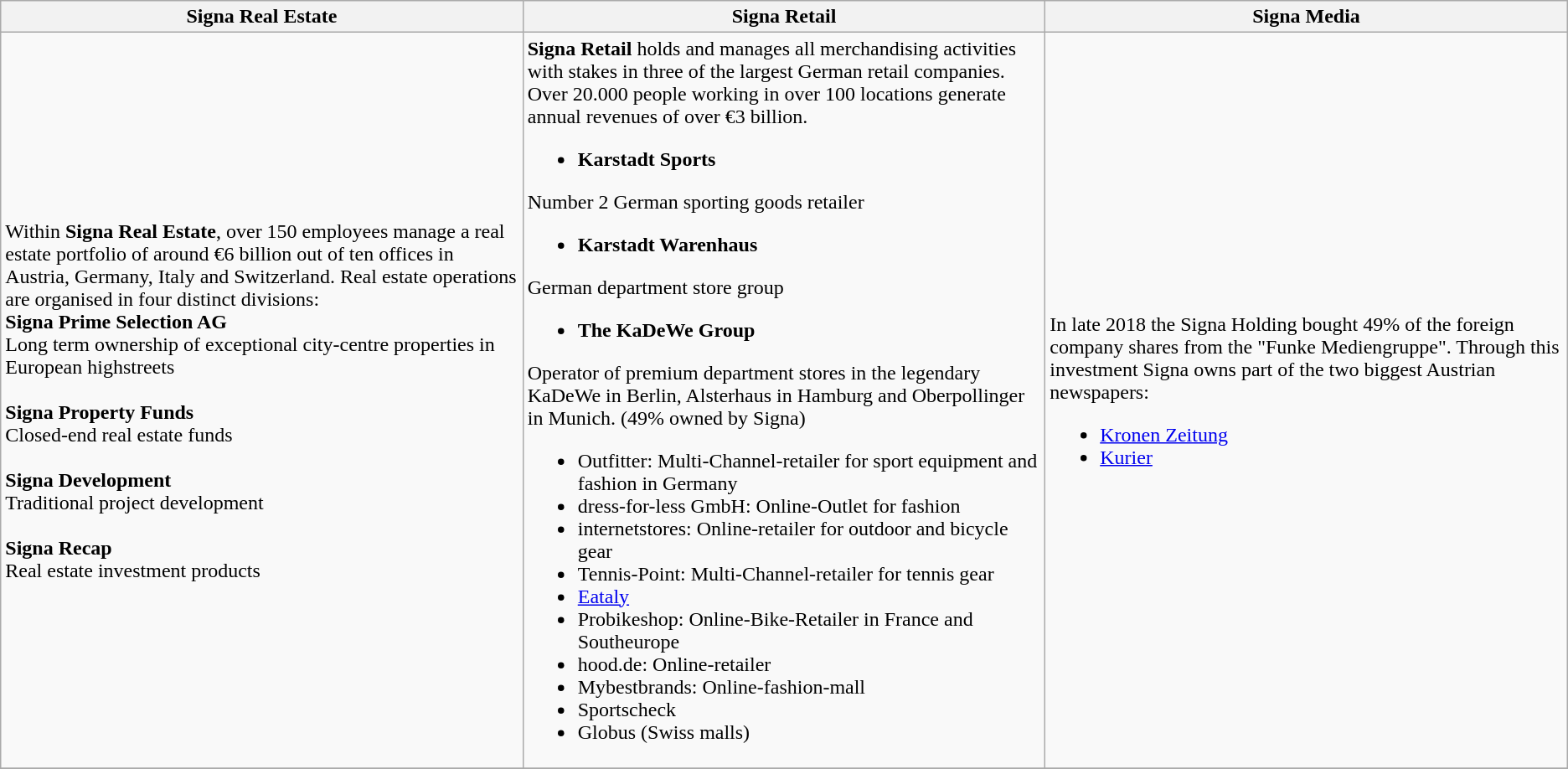<table class="wikitable">
<tr>
<th style="width:33%"><strong>Signa Real Estate</strong></th>
<th style="width:33%;"><strong>Signa Retail</strong></th>
<th style="width:33%"><strong>Signa Media</strong></th>
</tr>
<tr>
<td>Within <strong>Signa Real Estate</strong>, over 150 employees manage a real estate portfolio of around €6 billion out of ten offices in Austria, Germany, Italy and Switzerland. Real estate operations are organised in four distinct divisions:<br><strong>Signa Prime Selection AG</strong><br>
Long term ownership of exceptional city-centre properties in European highstreets<br>
<br>
<strong>Signa Property Funds</strong><br>
Closed-end real estate funds<br>
<br>
<strong>Signa Development</strong><br>
Traditional project development<br>
<br>
<strong>Signa Recap</strong><br>
Real estate investment products</td>
<td><strong>Signa Retail</strong> holds and manages all merchandising activities with stakes in three of the largest German retail companies. Over 20.000 people working in over 100 locations generate annual revenues of over €3 billion.<br><ul><li><strong>Karstadt Sports</strong></li></ul>Number 2 German sporting goods retailer<ul><li><strong>Karstadt Warenhaus</strong></li></ul>German department store group<ul><li><strong>The KaDeWe Group</strong></li></ul>Operator of premium department stores in the legendary KaDeWe in Berlin, Alsterhaus in Hamburg and Oberpollinger in Munich. (49% owned by Signa)<ul><li>Outfitter: Multi-Channel-retailer for sport equipment and fashion in Germany</li><li>dress-for-less GmbH: Online-Outlet for fashion</li><li>internetstores: Online-retailer for outdoor and bicycle gear</li><li>Tennis-Point: Multi-Channel-retailer for tennis gear</li><li><a href='#'>Eataly</a></li><li>Probikeshop: Online-Bike-Retailer in France and Southeurope</li><li>hood.de: Online-retailer</li><li>Mybestbrands: Online-fashion-mall</li><li>Sportscheck</li><li>Globus (Swiss malls)</li></ul></td>
<td>In late 2018 the Signa Holding bought 49% of the foreign company shares from the "Funke Mediengruppe". Through this investment Signa owns part of the two biggest Austrian newspapers:<br><ul><li><a href='#'>Kronen Zeitung</a></li><li><a href='#'>Kurier</a></li></ul></td>
</tr>
<tr>
</tr>
</table>
